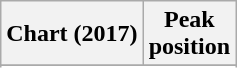<table class="wikitable sortable plainrowheaders" style="text-align:center;">
<tr>
<th>Chart (2017)</th>
<th>Peak<br> position</th>
</tr>
<tr>
</tr>
<tr>
</tr>
</table>
